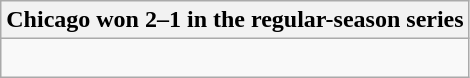<table class="wikitable collapsible collapsed">
<tr>
<th>Chicago won 2–1 in the regular-season series</th>
</tr>
<tr>
<td><br>

</td>
</tr>
</table>
